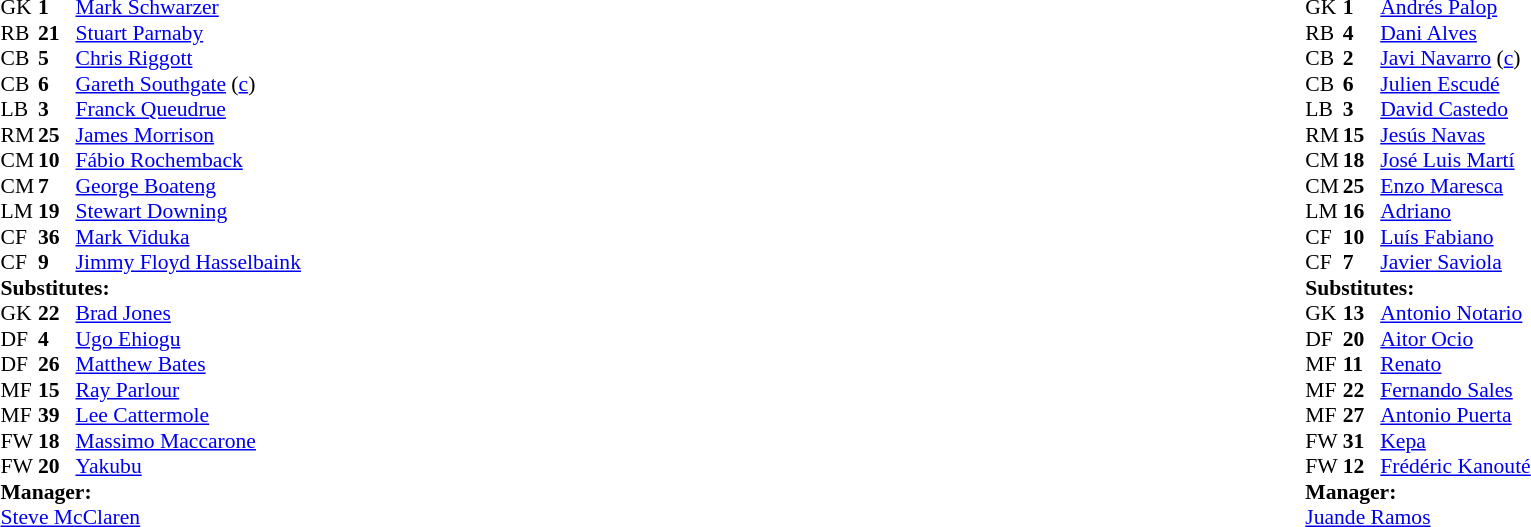<table width="100%">
<tr>
<td valign="top" width="40%"><br><table style="font-size:90%" cellspacing="0" cellpadding="0">
<tr>
<th width=25></th>
<th width=25></th>
</tr>
<tr>
<td>GK</td>
<td><strong>1</strong></td>
<td> <a href='#'>Mark Schwarzer</a></td>
</tr>
<tr>
<td>RB</td>
<td><strong>21</strong></td>
<td> <a href='#'>Stuart Parnaby</a></td>
</tr>
<tr>
<td>CB</td>
<td><strong>5</strong></td>
<td> <a href='#'>Chris Riggott</a></td>
</tr>
<tr>
<td>CB</td>
<td><strong>6</strong></td>
<td> <a href='#'>Gareth Southgate</a> (<a href='#'>c</a>)</td>
</tr>
<tr>
<td>LB</td>
<td><strong>3</strong></td>
<td> <a href='#'>Franck Queudrue</a></td>
<td></td>
<td></td>
</tr>
<tr>
<td>RM</td>
<td><strong>25</strong></td>
<td> <a href='#'>James Morrison</a></td>
<td></td>
<td></td>
</tr>
<tr>
<td>CM</td>
<td><strong>10</strong></td>
<td> <a href='#'>Fábio Rochemback</a></td>
<td></td>
</tr>
<tr>
<td>CM</td>
<td><strong>7</strong></td>
<td> <a href='#'>George Boateng</a></td>
</tr>
<tr>
<td>LM</td>
<td><strong>19</strong></td>
<td> <a href='#'>Stewart Downing</a></td>
</tr>
<tr>
<td>CF</td>
<td><strong>36</strong></td>
<td> <a href='#'>Mark Viduka</a></td>
<td></td>
<td></td>
</tr>
<tr>
<td>CF</td>
<td><strong>9</strong></td>
<td> <a href='#'>Jimmy Floyd Hasselbaink</a></td>
</tr>
<tr>
<td colspan=3><strong>Substitutes:</strong></td>
</tr>
<tr>
<td>GK</td>
<td><strong>22</strong></td>
<td> <a href='#'>Brad Jones</a></td>
</tr>
<tr>
<td>DF</td>
<td><strong>4</strong></td>
<td> <a href='#'>Ugo Ehiogu</a></td>
</tr>
<tr>
<td>DF</td>
<td><strong>26</strong></td>
<td> <a href='#'>Matthew Bates</a></td>
</tr>
<tr>
<td>MF</td>
<td><strong>15</strong></td>
<td> <a href='#'>Ray Parlour</a></td>
</tr>
<tr>
<td>MF</td>
<td><strong>39</strong></td>
<td> <a href='#'>Lee Cattermole</a></td>
<td></td>
<td></td>
</tr>
<tr>
<td>FW</td>
<td><strong>18</strong></td>
<td> <a href='#'>Massimo Maccarone</a></td>
<td></td>
<td></td>
</tr>
<tr>
<td>FW</td>
<td><strong>20</strong></td>
<td> <a href='#'>Yakubu</a></td>
<td></td>
<td></td>
</tr>
<tr>
<td colspan=3><strong>Manager:</strong></td>
</tr>
<tr>
<td colspan=4> <a href='#'>Steve McClaren</a></td>
</tr>
</table>
</td>
<td valign="top"></td>
<td valign="top" width="50%"><br><table style="font-size: 90%; margin: auto;" cellspacing="0" cellpadding="0">
<tr>
<th width=25></th>
<th width=25></th>
</tr>
<tr>
<td>GK</td>
<td><strong>1</strong></td>
<td> <a href='#'>Andrés Palop</a></td>
</tr>
<tr>
<td>RB</td>
<td><strong>4</strong></td>
<td> <a href='#'>Dani Alves</a></td>
<td></td>
</tr>
<tr>
<td>CB</td>
<td><strong>2</strong></td>
<td> <a href='#'>Javi Navarro</a> (<a href='#'>c</a>)</td>
</tr>
<tr>
<td>CB</td>
<td><strong>6</strong></td>
<td> <a href='#'>Julien Escudé</a></td>
<td></td>
</tr>
<tr>
<td>LB</td>
<td><strong>3</strong></td>
<td> <a href='#'>David Castedo</a></td>
</tr>
<tr>
<td>RM</td>
<td><strong>15</strong></td>
<td> <a href='#'>Jesús Navas</a></td>
</tr>
<tr>
<td>CM</td>
<td><strong>18</strong></td>
<td> <a href='#'>José Luis Martí</a></td>
</tr>
<tr>
<td>CM</td>
<td><strong>25</strong></td>
<td> <a href='#'>Enzo Maresca</a></td>
<td></td>
</tr>
<tr>
<td>LM</td>
<td><strong>16</strong></td>
<td> <a href='#'>Adriano</a></td>
<td></td>
<td></td>
</tr>
<tr>
<td>CF</td>
<td><strong>10</strong></td>
<td> <a href='#'>Luís Fabiano</a></td>
<td></td>
<td></td>
</tr>
<tr>
<td>CF</td>
<td><strong>7</strong></td>
<td> <a href='#'>Javier Saviola</a></td>
<td></td>
<td></td>
</tr>
<tr>
<td colspan=3><strong>Substitutes:</strong></td>
</tr>
<tr>
<td>GK</td>
<td><strong>13</strong></td>
<td> <a href='#'>Antonio Notario</a></td>
</tr>
<tr>
<td>DF</td>
<td><strong>20</strong></td>
<td> <a href='#'>Aitor Ocio</a></td>
</tr>
<tr>
<td>MF</td>
<td><strong>11</strong></td>
<td> <a href='#'>Renato</a></td>
<td></td>
<td></td>
</tr>
<tr>
<td>MF</td>
<td><strong>22</strong></td>
<td> <a href='#'>Fernando Sales</a></td>
</tr>
<tr>
<td>MF</td>
<td><strong>27</strong></td>
<td> <a href='#'>Antonio Puerta</a></td>
<td></td>
<td></td>
</tr>
<tr>
<td>FW</td>
<td><strong>31</strong></td>
<td> <a href='#'>Kepa</a></td>
</tr>
<tr>
<td>FW</td>
<td><strong>12</strong></td>
<td> <a href='#'>Frédéric Kanouté</a></td>
<td></td>
<td></td>
</tr>
<tr>
<td colspan=3><strong>Manager:</strong></td>
</tr>
<tr>
<td colspan=4> <a href='#'>Juande Ramos</a></td>
</tr>
</table>
</td>
</tr>
</table>
